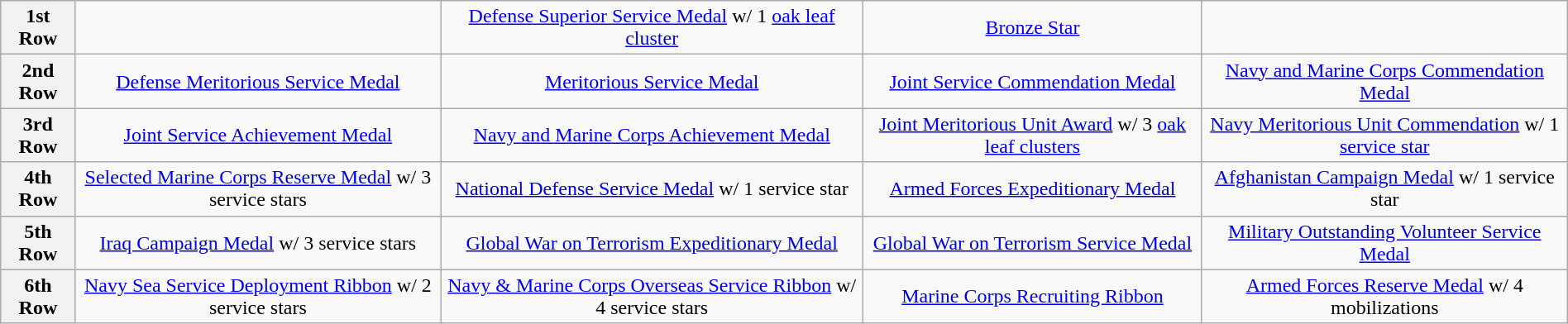<table class="wikitable" style="margin:1em auto; text-align:center;">
<tr>
<th>1st Row</th>
<td></td>
<td><a href='#'>Defense Superior Service Medal</a> w/ 1 <a href='#'>oak leaf cluster</a></td>
<td><a href='#'>Bronze Star</a></td>
<td></td>
</tr>
<tr>
<th>2nd Row</th>
<td><a href='#'>Defense Meritorious Service Medal</a></td>
<td><a href='#'>Meritorious Service Medal</a></td>
<td><a href='#'>Joint Service Commendation Medal</a></td>
<td><a href='#'>Navy and Marine Corps Commendation Medal</a></td>
</tr>
<tr>
<th>3rd Row</th>
<td><a href='#'>Joint Service Achievement Medal</a></td>
<td><a href='#'>Navy and Marine Corps Achievement Medal</a></td>
<td><a href='#'>Joint Meritorious Unit Award</a> w/ 3 <a href='#'>oak leaf clusters</a></td>
<td><a href='#'>Navy Meritorious Unit Commendation</a> w/ 1 <a href='#'>service star</a></td>
</tr>
<tr>
<th>4th Row</th>
<td><a href='#'>Selected Marine Corps Reserve Medal</a> w/ 3 service stars</td>
<td><a href='#'>National Defense Service Medal</a> w/ 1 service star</td>
<td><a href='#'>Armed Forces Expeditionary Medal</a></td>
<td><a href='#'>Afghanistan Campaign Medal</a> w/ 1 service star</td>
</tr>
<tr>
<th>5th Row</th>
<td><a href='#'>Iraq Campaign Medal</a> w/ 3 service stars</td>
<td><a href='#'>Global War on Terrorism Expeditionary Medal</a></td>
<td><a href='#'>Global War on Terrorism Service Medal</a></td>
<td><a href='#'>Military Outstanding Volunteer Service Medal</a></td>
</tr>
<tr>
<th>6th Row</th>
<td><a href='#'>Navy Sea Service Deployment Ribbon</a> w/ 2 service stars</td>
<td><a href='#'>Navy & Marine Corps Overseas Service Ribbon</a> w/ 4 service stars</td>
<td><a href='#'>Marine Corps Recruiting Ribbon</a></td>
<td><a href='#'>Armed Forces Reserve Medal</a> w/ 4 mobilizations</td>
</tr>
</table>
